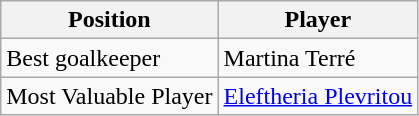<table class="wikitable">
<tr>
<th>Position</th>
<th>Player</th>
</tr>
<tr>
<td>Best goalkeeper</td>
<td> Martina Terré</td>
</tr>
<tr>
<td>Most Valuable Player</td>
<td> <a href='#'>Eleftheria Plevritou</a></td>
</tr>
</table>
